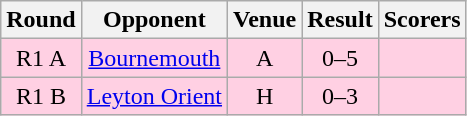<table class="wikitable" style="font-size:100%; text-align:center">
<tr>
<th>Round</th>
<th>Opponent</th>
<th>Venue</th>
<th>Result</th>
<th>Scorers</th>
</tr>
<tr style="background-color: #ffd0e3;">
<td>R1 A</td>
<td><a href='#'>Bournemouth</a></td>
<td>A</td>
<td>0–5</td>
<td></td>
</tr>
<tr style="background-color: #ffd0e3;">
<td>R1 B</td>
<td><a href='#'>Leyton Orient</a></td>
<td>H</td>
<td>0–3</td>
<td></td>
</tr>
</table>
